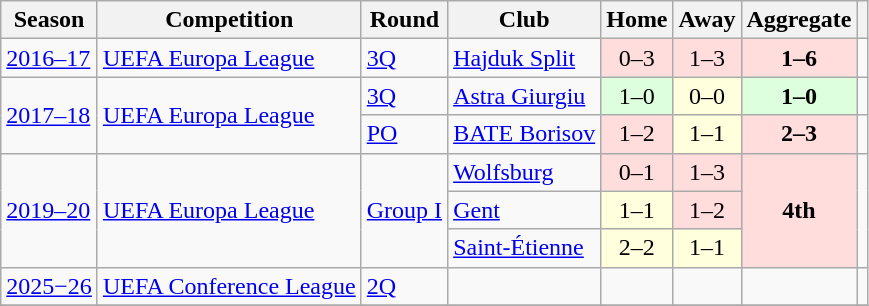<table class="wikitable">
<tr>
<th>Season</th>
<th>Competition</th>
<th>Round</th>
<th>Club</th>
<th>Home</th>
<th>Away</th>
<th>Aggregate</th>
<th></th>
</tr>
<tr>
<td><a href='#'>2016–17</a></td>
<td><a href='#'>UEFA Europa League</a></td>
<td><a href='#'>3Q</a></td>
<td> <a href='#'>Hajduk Split</a></td>
<td bgcolor="#ffdddd" style="text-align:center;">0–3</td>
<td bgcolor="#ffdddd" style="text-align:center;">1–3</td>
<td bgcolor="#ffdddd" style="text-align:center;"><strong>1–6</strong></td>
<td></td>
</tr>
<tr>
<td rowspan="2"><a href='#'>2017–18</a></td>
<td rowspan="2"><a href='#'>UEFA Europa League</a></td>
<td><a href='#'>3Q</a></td>
<td> <a href='#'>Astra Giurgiu</a></td>
<td bgcolor="#ddffdd" style="text-align:center;">1–0</td>
<td style="text-align:center; background:#ffd;">0–0</td>
<td bgcolor="#ddffdd" style="text-align:center;"><strong>1–0</strong></td>
<td></td>
</tr>
<tr>
<td><a href='#'>PO</a></td>
<td> <a href='#'>BATE Borisov</a></td>
<td bgcolor="#ffdddd" style="text-align:center;">1–2</td>
<td style="text-align:center; background:#ffd;">1–1</td>
<td bgcolor="#ffdddd" style="text-align:center;"><strong>2–3</strong></td>
<td></td>
</tr>
<tr>
<td rowspan="3"><a href='#'>2019–20</a></td>
<td rowspan="3"><a href='#'>UEFA Europa League</a></td>
<td rowspan="3"><a href='#'>Group I</a></td>
<td> <a href='#'>Wolfsburg</a></td>
<td bgcolor="#ffdddd" style="text-align:center;">0–1</td>
<td bgcolor="#ffdddd" style="text-align:center;">1–3</td>
<td bgcolor="#ffdddd" style="text-align:center;" rowspan="3"><strong>4th</strong></td>
<td rowspan="3"></td>
</tr>
<tr>
<td> <a href='#'>Gent</a></td>
<td style="text-align:center;background:#ffd">1–1</td>
<td bgcolor="#ffdddd" style="text-align:center;">1–2</td>
</tr>
<tr>
<td> <a href='#'>Saint-Étienne</a></td>
<td style="text-align:center;background:#ffd">2–2</td>
<td style="text-align:center;background:#ffd">1–1</td>
</tr>
<tr>
<td><a href='#'>2025−26</a></td>
<td><a href='#'>UEFA Conference League</a></td>
<td><a href='#'>2Q</a></td>
<td></td>
<td></td>
<td></td>
<td></td>
<td></td>
</tr>
<tr>
</tr>
</table>
